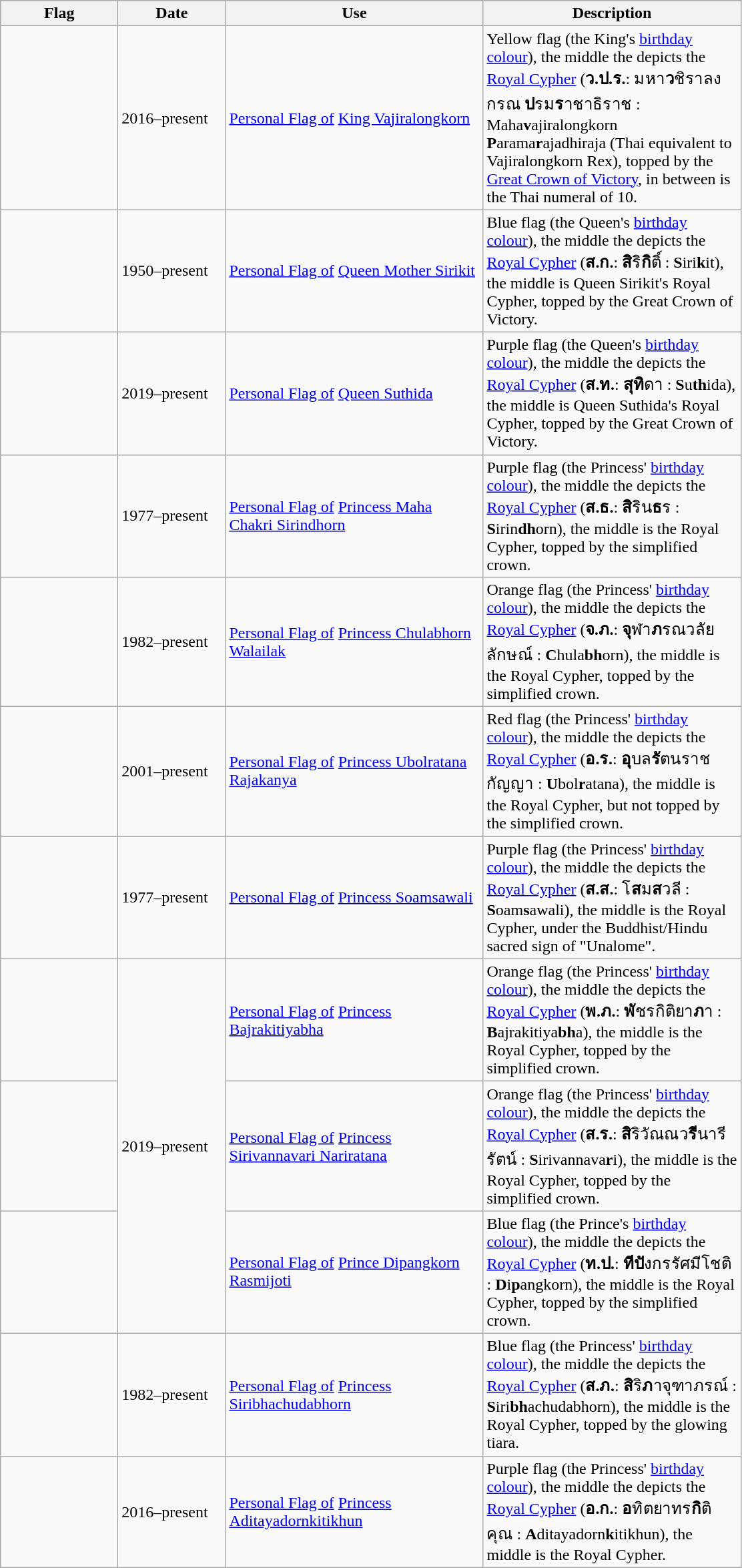<table class="wikitable">
<tr>
<th width="110">Flag</th>
<th width="100">Date</th>
<th width="250">Use</th>
<th width="250">Description</th>
</tr>
<tr>
<td></td>
<td>2016–present</td>
<td><a href='#'>Personal Flag of</a> <a href='#'>King Vajiralongkorn</a></td>
<td>Yellow flag (the King's <a href='#'>birthday colour</a>), the middle the depicts the <a href='#'>Royal Cypher</a> (<strong>ว.ป.ร.</strong>: มหา<strong>ว</strong>ชิราลงกรณ <strong>ป</strong>รม<strong>ร</strong>าชาธิราช : Maha<strong>v</strong>ajiralongkorn <strong>P</strong>arama<strong>r</strong>ajadhiraja (Thai equivalent to Vajiralongkorn Rex), topped by the <a href='#'>Great Crown of Victory</a>, in between is the Thai numeral of 10.</td>
</tr>
<tr>
<td></td>
<td>1950–present</td>
<td><a href='#'>Personal Flag of</a> <a href='#'>Queen Mother Sirikit</a></td>
<td>Blue flag (the Queen's <a href='#'>birthday colour</a>), the middle the depicts the <a href='#'>Royal Cypher</a> (<strong>ส.ก.</strong>: <strong>สิ</strong>ริ<strong>กิ</strong>ติ์ : <strong>S</strong>iri<strong>k</strong>it), the middle is Queen Sirikit's Royal Cypher, topped by the Great Crown of Victory.</td>
</tr>
<tr>
<td></td>
<td>2019–present</td>
<td><a href='#'>Personal Flag of</a> <a href='#'>Queen Suthida</a></td>
<td>Purple flag (the Queen's <a href='#'>birthday colour</a>), the middle the depicts the <a href='#'>Royal Cypher</a> (<strong>ส.ท.</strong>: <strong>สุทิ</strong>ดา : <strong>S</strong>u<strong>th</strong>ida), the middle is Queen Suthida's Royal Cypher, topped by the Great Crown of Victory.</td>
</tr>
<tr>
<td></td>
<td>1977–present</td>
<td><a href='#'>Personal Flag of</a> <a href='#'>Princess Maha Chakri Sirindhorn</a></td>
<td>Purple flag (the Princess' <a href='#'>birthday colour</a>), the middle the depicts the <a href='#'>Royal Cypher</a> (<strong>ส.ธ.</strong>: <strong>สิ</strong>ริน<strong>ธ</strong>ร : <strong>S</strong>irin<strong>dh</strong>orn), the middle is the Royal Cypher, topped by the simplified crown.</td>
</tr>
<tr>
<td></td>
<td>1982–present</td>
<td><a href='#'>Personal Flag of</a> <a href='#'>Princess Chulabhorn Walailak</a></td>
<td>Orange flag (the Princess' <a href='#'>birthday colour</a>), the middle the depicts the <a href='#'>Royal Cypher</a> (<strong>จ.ภ.</strong>: <strong>จุ</strong>ฬา<strong>ภ</strong>รณวลัยลักษณ์ : <strong>C</strong>hula<strong>bh</strong>orn), the middle is the Royal Cypher, topped by the simplified crown.</td>
</tr>
<tr>
<td></td>
<td>2001–present</td>
<td><a href='#'>Personal Flag of</a> <a href='#'>Princess Ubolratana Rajakanya</a></td>
<td>Red flag (the Princess' <a href='#'>birthday colour</a>), the middle the depicts the <a href='#'>Royal Cypher</a> (<strong>อ.ร.</strong>: <strong>อุ</strong>บล<strong>รั</strong>ตนราชกัญญา : <strong>U</strong>bol<strong>r</strong>atana), the middle is the Royal Cypher, but not topped by the simplified crown.</td>
</tr>
<tr>
<td></td>
<td>1977–present</td>
<td><a href='#'>Personal Flag of</a> <a href='#'>Princess Soamsawali</a></td>
<td>Purple flag (the Princess' <a href='#'>birthday colour</a>), the middle the depicts the <a href='#'>Royal Cypher</a> (<strong>ส.ส.</strong>: โ<strong>ส</strong>ม<strong>ส</strong>วลี : <strong>S</strong>oam<strong>s</strong>awali), the middle is the Royal Cypher, under the Buddhist/Hindu sacred sign of "Unalome".</td>
</tr>
<tr>
<td></td>
<td rowspan="3">2019–present</td>
<td><a href='#'>Personal Flag of</a> <a href='#'>Princess Bajrakitiyabha</a></td>
<td>Orange flag (the Princess' <a href='#'>birthday colour</a>), the middle the depicts the <a href='#'>Royal Cypher</a> (<strong>พ.ภ.</strong>: <strong>พั</strong>ชรกิติยา<strong>ภ</strong>า : <strong>B</strong>ajrakitiya<strong>bh</strong>a), the middle is the Royal Cypher, topped by the simplified crown.</td>
</tr>
<tr>
<td></td>
<td><a href='#'>Personal Flag of</a> <a href='#'>Princess Sirivannavari Nariratana</a></td>
<td>Orange flag (the Princess' <a href='#'>birthday colour</a>), the middle the depicts the <a href='#'>Royal Cypher</a> (<strong>ส.ร.</strong>: <strong>สิ</strong>ริวัณณว<strong>รี</strong>นารีรัตน์ : <strong>S</strong>irivannava<strong>r</strong>i), the middle is the Royal Cypher, topped by the simplified crown.</td>
</tr>
<tr>
<td></td>
<td><a href='#'>Personal Flag of</a> <a href='#'>Prince Dipangkorn Rasmijoti</a></td>
<td>Blue flag (the Prince's <a href='#'>birthday colour</a>), the middle the depicts the <a href='#'>Royal Cypher</a> (<strong>ท.ป.</strong>: <strong>ทีปั</strong>งกรรัศมีโชติ : <strong>D</strong>i<strong>p</strong>angkorn), the middle is the Royal Cypher, topped by the simplified crown.</td>
</tr>
<tr>
<td></td>
<td>1982–present</td>
<td><a href='#'>Personal Flag of</a> <a href='#'>Princess Siribhachudabhorn</a></td>
<td>Blue flag (the Princess' <a href='#'>birthday colour</a>), the middle the depicts the <a href='#'>Royal Cypher</a> (<strong>ส.ภ.</strong>: <strong>สิ</strong>ริ<strong>ภ</strong>าจุฑาภรณ์ : <strong>S</strong>iri<strong>bh</strong>achudabhorn), the middle is the Royal Cypher, topped by the glowing tiara.</td>
</tr>
<tr>
<td></td>
<td>2016–present</td>
<td><a href='#'>Personal Flag of</a> <a href='#'>Princess Aditayadornkitikhun</a></td>
<td>Purple flag (the Princess' <a href='#'>birthday colour</a>), the middle the depicts the <a href='#'>Royal Cypher</a> (<strong>อ.ก.</strong>: <strong>อ</strong>ทิตยาทร<strong>กิ</strong>ติคุณ : <strong>A</strong>ditayadorn<strong>k</strong>itikhun), the middle is the Royal Cypher.</td>
</tr>
</table>
